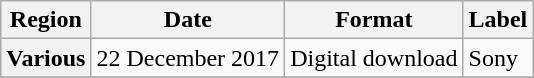<table class="wikitable plainrowheaders unsortable">
<tr>
<th>Region</th>
<th>Date</th>
<th>Format</th>
<th>Label</th>
</tr>
<tr>
<th scope="row">Various</th>
<td>22 December 2017</td>
<td>Digital download</td>
<td>Sony</td>
</tr>
<tr>
</tr>
</table>
